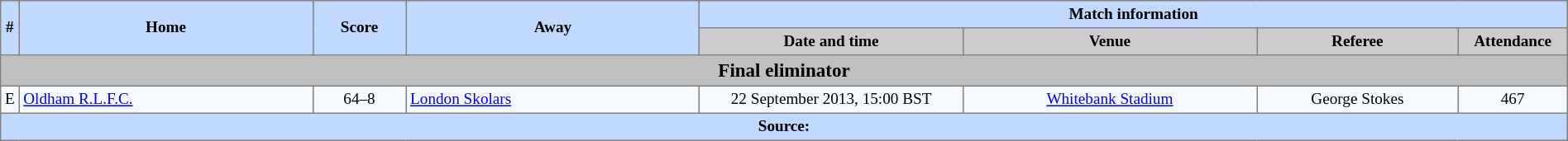<table border=1 style="border-collapse:collapse; font-size:80%; text-align:center;" cellpadding=3 cellspacing=0 width=100%>
<tr bgcolor=#C1D8FF>
<th rowspan=2>#</th>
<th rowspan=2 width=19%>Home</th>
<th rowspan=2 width=6%>Score</th>
<th rowspan=2 width=19%>Away</th>
<th colspan=6>Match information</th>
</tr>
<tr bgcolor=#CCCCCC>
<th width=17%>Date and time</th>
<th width=19%>Venue</th>
<th width=13%>Referee</th>
<th width=7%>Attendance</th>
</tr>
<tr>
<td style="background:#C0C0C0;" align=center colspan=9><big><strong>Final eliminator</strong></big></td>
</tr>
<tr bgcolor=#F5FAFF>
<td>E</td>
<td align=left> <a href='#'>Oldham R.L.F.C.</a></td>
<td>64–8</td>
<td align=left> <a href='#'>London Skolars</a></td>
<td>22 September 2013, 15:00 BST</td>
<td><a href='#'>Whitebank Stadium</a></td>
<td>George Stokes</td>
<td>467</td>
</tr>
<tr bgcolor=#C1D8FF>
<th colspan="10">Source:</th>
</tr>
</table>
